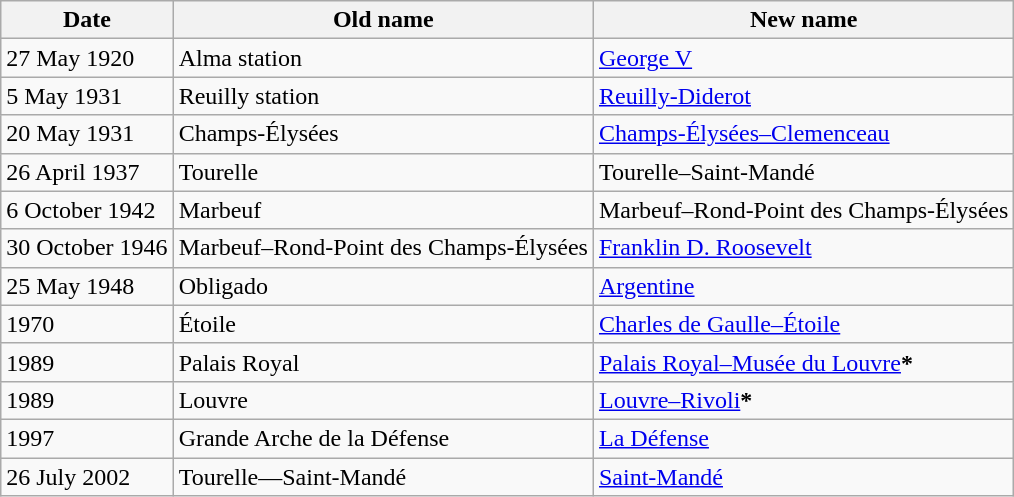<table class="wikitable sortable">
<tr>
<th>Date</th>
<th>Old name</th>
<th>New name</th>
</tr>
<tr>
<td>27 May 1920</td>
<td>Alma station</td>
<td><a href='#'>George V</a></td>
</tr>
<tr>
<td>5 May 1931</td>
<td>Reuilly station</td>
<td><a href='#'>Reuilly-Diderot</a></td>
</tr>
<tr>
<td>20 May 1931</td>
<td>Champs-Élysées</td>
<td><a href='#'>Champs-Élysées–Clemenceau</a></td>
</tr>
<tr>
<td>26 April 1937</td>
<td>Tourelle</td>
<td>Tourelle–Saint-Mandé</td>
</tr>
<tr>
<td>6 October 1942</td>
<td>Marbeuf</td>
<td>Marbeuf–Rond-Point des Champs-Élysées</td>
</tr>
<tr>
<td>30 October 1946</td>
<td>Marbeuf–Rond-Point des Champs-Élysées</td>
<td><a href='#'>Franklin D. Roosevelt</a></td>
</tr>
<tr>
<td>25 May 1948</td>
<td>Obligado</td>
<td><a href='#'>Argentine</a></td>
</tr>
<tr>
<td>1970</td>
<td>Étoile</td>
<td><a href='#'>Charles de Gaulle–Étoile</a></td>
</tr>
<tr>
<td>1989</td>
<td>Palais Royal</td>
<td><a href='#'>Palais Royal–Musée du Louvre</a><strong>*</strong></td>
</tr>
<tr>
<td>1989</td>
<td>Louvre</td>
<td><a href='#'>Louvre–Rivoli</a><strong>*</strong></td>
</tr>
<tr>
<td>1997</td>
<td>Grande Arche de la Défense</td>
<td><a href='#'>La Défense</a></td>
</tr>
<tr>
<td>26 July 2002</td>
<td>Tourelle—Saint-Mandé</td>
<td><a href='#'>Saint-Mandé</a></td>
</tr>
</table>
